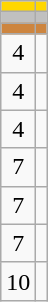<table class="wikitable">
<tr style="background:gold;">
<td align=center></td>
<td></td>
</tr>
<tr style="background:silver;">
<td align=center></td>
<td></td>
</tr>
<tr style="background:peru;">
<td align=center></td>
<td></td>
</tr>
<tr>
<td align=center>4</td>
<td></td>
</tr>
<tr>
<td align=center>4</td>
<td></td>
</tr>
<tr>
<td align=center>4</td>
<td></td>
</tr>
<tr>
<td align=center>7</td>
<td></td>
</tr>
<tr>
<td align=center>7</td>
<td></td>
</tr>
<tr>
<td align=center>7</td>
<td></td>
</tr>
<tr>
<td align=center>10</td>
<td></td>
</tr>
</table>
